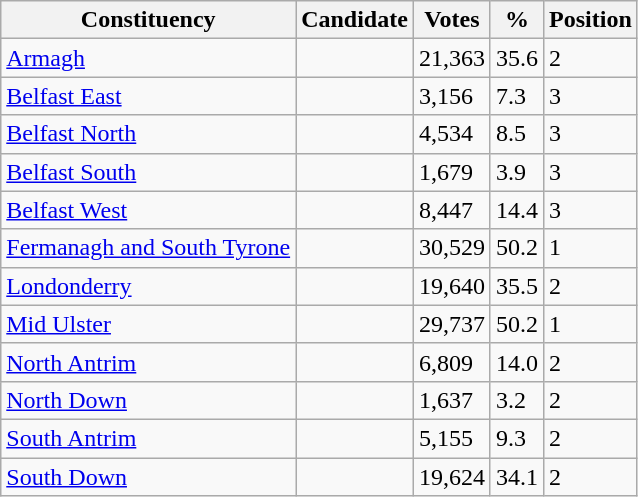<table class="wikitable sortable">
<tr>
<th>Constituency</th>
<th>Candidate</th>
<th>Votes</th>
<th>%</th>
<th>Position</th>
</tr>
<tr>
<td><a href='#'>Armagh</a></td>
<td></td>
<td>21,363</td>
<td>35.6</td>
<td>2</td>
</tr>
<tr>
<td><a href='#'>Belfast East</a></td>
<td></td>
<td>3,156</td>
<td>7.3</td>
<td>3</td>
</tr>
<tr>
<td><a href='#'>Belfast North</a></td>
<td></td>
<td>4,534</td>
<td>8.5</td>
<td>3</td>
</tr>
<tr>
<td><a href='#'>Belfast South</a></td>
<td></td>
<td>1,679</td>
<td>3.9</td>
<td>3</td>
</tr>
<tr>
<td><a href='#'>Belfast West</a></td>
<td></td>
<td>8,447</td>
<td>14.4</td>
<td>3</td>
</tr>
<tr>
<td><a href='#'>Fermanagh and South Tyrone</a></td>
<td></td>
<td>30,529</td>
<td>50.2</td>
<td>1</td>
</tr>
<tr>
<td><a href='#'>Londonderry</a></td>
<td></td>
<td>19,640</td>
<td>35.5</td>
<td>2</td>
</tr>
<tr>
<td><a href='#'>Mid Ulster</a></td>
<td></td>
<td>29,737</td>
<td>50.2</td>
<td>1</td>
</tr>
<tr>
<td><a href='#'>North Antrim</a></td>
<td></td>
<td>6,809</td>
<td>14.0</td>
<td>2</td>
</tr>
<tr>
<td><a href='#'>North Down</a></td>
<td></td>
<td>1,637</td>
<td>3.2</td>
<td>2</td>
</tr>
<tr>
<td><a href='#'>South Antrim</a></td>
<td></td>
<td>5,155</td>
<td>9.3</td>
<td>2</td>
</tr>
<tr>
<td><a href='#'>South Down</a></td>
<td></td>
<td>19,624</td>
<td>34.1</td>
<td>2</td>
</tr>
</table>
